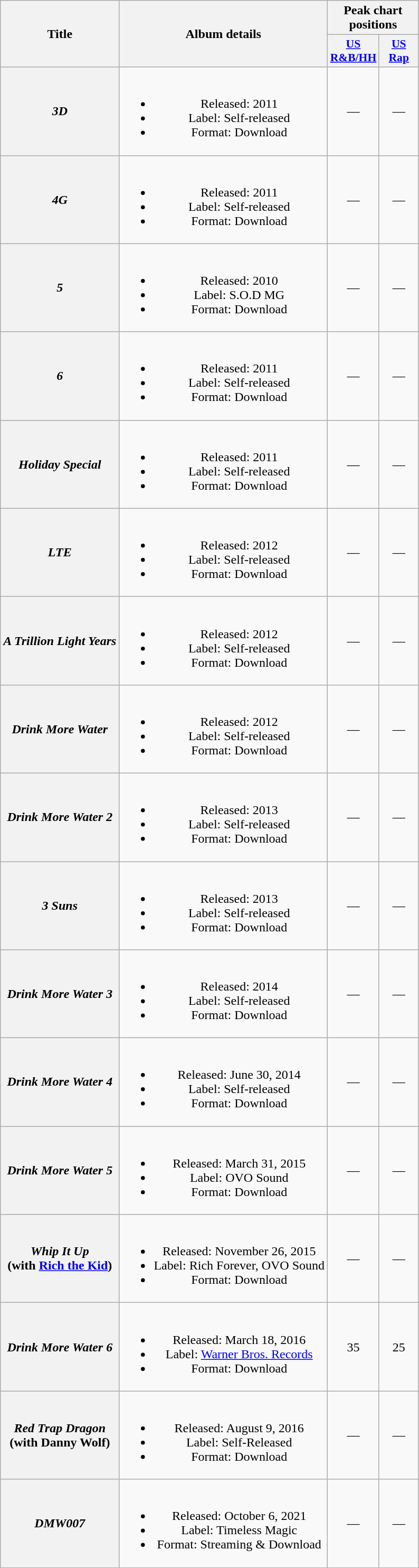<table class="wikitable plainrowheaders" style="text-align:center;">
<tr>
<th rowspan="2">Title</th>
<th rowspan="2">Album details</th>
<th colspan="2">Peak chart positions</th>
</tr>
<tr>
<th scope="col" style="width:3em;font-size:90%;"><a href='#'>US<br>R&B/HH</a><br></th>
<th scope="col" style="width:3em;font-size:90%;"><a href='#'>US<br>Rap</a><br></th>
</tr>
<tr>
<th scope="row"><em>3D</em></th>
<td><br><ul><li>Released: 2011</li><li>Label: Self-released</li><li>Format: Download</li></ul></td>
<td>—</td>
<td>—</td>
</tr>
<tr>
<th scope="row"><em>4G</em></th>
<td><br><ul><li>Released: 2011</li><li>Label: Self-released</li><li>Format: Download</li></ul></td>
<td>—</td>
<td>—</td>
</tr>
<tr>
<th scope="row"><em>5</em></th>
<td><br><ul><li>Released: 2010</li><li>Label: S.O.D MG</li><li>Format: Download</li></ul></td>
<td>—</td>
<td>—</td>
</tr>
<tr>
<th scope="row"><em>6</em></th>
<td><br><ul><li>Released: 2011</li><li>Label: Self-released</li><li>Format: Download</li></ul></td>
<td>—</td>
<td>—</td>
</tr>
<tr>
<th scope="row"><em>Holiday Special</em></th>
<td><br><ul><li>Released: 2011</li><li>Label: Self-released</li><li>Format: Download</li></ul></td>
<td>—</td>
<td>—</td>
</tr>
<tr>
<th scope="row"><em>LTE</em></th>
<td><br><ul><li>Released: 2012</li><li>Label: Self-released</li><li>Format: Download</li></ul></td>
<td>—</td>
<td>—</td>
</tr>
<tr>
<th scope="row"><em>A Trillion Light Years</em></th>
<td><br><ul><li>Released: 2012</li><li>Label: Self-released</li><li>Format: Download</li></ul></td>
<td>—</td>
<td>—</td>
</tr>
<tr>
<th scope="row"><em>Drink More Water</em></th>
<td><br><ul><li>Released: 2012</li><li>Label: Self-released</li><li>Format: Download</li></ul></td>
<td>—</td>
<td>—</td>
</tr>
<tr>
<th scope="row"><em>Drink More Water 2</em></th>
<td><br><ul><li>Released: 2013</li><li>Label: Self-released</li><li>Format: Download</li></ul></td>
<td>—</td>
<td>—</td>
</tr>
<tr>
<th scope="row"><em>3 Suns</em></th>
<td><br><ul><li>Released: 2013</li><li>Label: Self-released</li><li>Format: Download</li></ul></td>
<td>—</td>
<td>—</td>
</tr>
<tr>
<th scope="row"><em>Drink More Water 3</em></th>
<td><br><ul><li>Released: 2014</li><li>Label: Self-released</li><li>Format: Download</li></ul></td>
<td>—</td>
<td>—</td>
</tr>
<tr>
<th scope="row"><em>Drink More Water 4</em></th>
<td><br><ul><li>Released: June 30, 2014</li><li>Label: Self-released</li><li>Format: Download</li></ul></td>
<td>—</td>
<td>—</td>
</tr>
<tr>
<th scope="row"><em>Drink More Water 5</em></th>
<td><br><ul><li>Released: March 31, 2015</li><li>Label: OVO Sound</li><li>Format: Download</li></ul></td>
<td>—</td>
<td>—</td>
</tr>
<tr>
<th scope="row"><em>Whip It Up</em><br>(with <a href='#'>Rich the Kid</a>)<span></span></th>
<td><br><ul><li>Released: November 26, 2015</li><li>Label: Rich Forever, OVO Sound</li><li>Format: Download</li></ul></td>
<td>—</td>
<td>—</td>
</tr>
<tr>
<th scope="row"><em>Drink More Water 6</em></th>
<td><br><ul><li>Released: March 18, 2016</li><li>Label: <a href='#'>Warner Bros. Records</a></li><li>Format: Download</li></ul></td>
<td>35</td>
<td>25</td>
</tr>
<tr>
<th scope="row"><em>Red Trap Dragon</em><br><span>(with Danny Wolf)</span></th>
<td><br><ul><li>Released: August 9, 2016</li><li>Label: Self-Released</li><li>Format: Download</li></ul></td>
<td>—</td>
<td>—</td>
</tr>
<tr>
<th scope="row"><em>DMW007</em></th>
<td><br><ul><li>Released: October 6, 2021</li><li>Label: Timeless Magic</li><li>Format: Streaming & Download</li></ul></td>
<td>—</td>
<td>—</td>
</tr>
<tr>
</tr>
</table>
